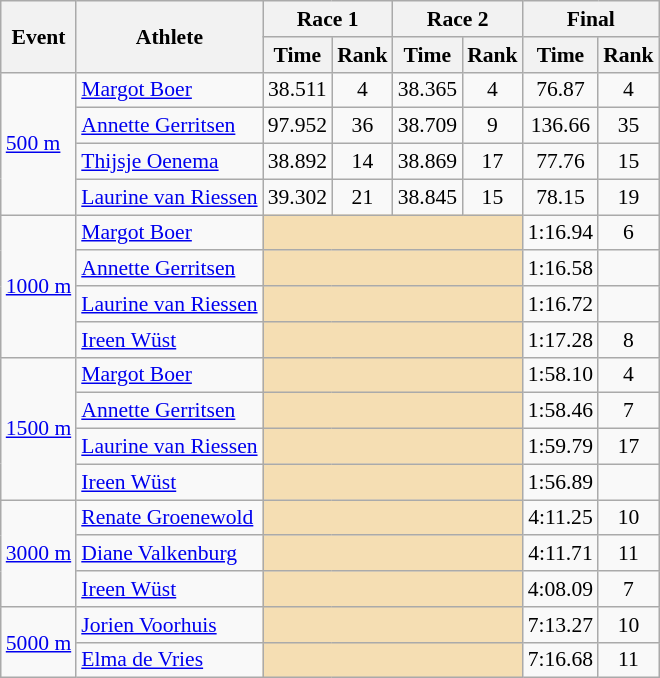<table class="wikitable" border="1" style="font-size:90%">
<tr>
<th rowspan=2>Event</th>
<th rowspan=2>Athlete</th>
<th colspan=2>Race 1</th>
<th colspan=2>Race 2</th>
<th colspan=2>Final</th>
</tr>
<tr>
<th>Time</th>
<th>Rank</th>
<th>Time</th>
<th>Rank</th>
<th>Time</th>
<th>Rank</th>
</tr>
<tr>
<td rowspan=4><a href='#'>500 m</a></td>
<td><a href='#'>Margot Boer</a></td>
<td align=center>38.511</td>
<td align=center>4</td>
<td align=center>38.365</td>
<td align=center>4</td>
<td align=center>76.87</td>
<td align=center>4</td>
</tr>
<tr>
<td><a href='#'>Annette Gerritsen</a></td>
<td align=center>97.952</td>
<td align=center>36</td>
<td align=center>38.709</td>
<td align=center>9</td>
<td align=center>136.66</td>
<td align=center>35</td>
</tr>
<tr>
<td><a href='#'>Thijsje Oenema</a></td>
<td align=center>38.892</td>
<td align=center>14</td>
<td align=center>38.869</td>
<td align=center>17</td>
<td align=center>77.76</td>
<td align=center>15</td>
</tr>
<tr>
<td><a href='#'>Laurine van Riessen</a></td>
<td align=center>39.302</td>
<td align=center>21</td>
<td align=center>38.845</td>
<td align=center>15</td>
<td align=center>78.15</td>
<td align=center>19</td>
</tr>
<tr>
<td rowspan=4><a href='#'>1000 m</a></td>
<td><a href='#'>Margot Boer</a></td>
<td colspan=4 bgcolor=wheat></td>
<td align=center>1:16.94</td>
<td align=center>6</td>
</tr>
<tr>
<td><a href='#'>Annette Gerritsen</a></td>
<td colspan=4 bgcolor=wheat></td>
<td align=center>1:16.58</td>
<td align=center></td>
</tr>
<tr>
<td><a href='#'>Laurine van Riessen</a></td>
<td colspan=4 bgcolor=wheat></td>
<td align=center>1:16.72</td>
<td align=center></td>
</tr>
<tr>
<td><a href='#'>Ireen Wüst</a></td>
<td colspan=4 bgcolor=wheat></td>
<td align=center>1:17.28</td>
<td align=center>8</td>
</tr>
<tr>
<td rowspan=4><a href='#'>1500 m</a></td>
<td><a href='#'>Margot Boer</a></td>
<td colspan=4 bgcolor=wheat></td>
<td align=center>1:58.10</td>
<td align=center>4</td>
</tr>
<tr>
<td><a href='#'>Annette Gerritsen</a></td>
<td colspan=4 bgcolor=wheat></td>
<td align=center>1:58.46</td>
<td align=center>7</td>
</tr>
<tr>
<td><a href='#'>Laurine van Riessen</a></td>
<td colspan=4 bgcolor=wheat></td>
<td align=center>1:59.79</td>
<td align=center>17</td>
</tr>
<tr>
<td><a href='#'>Ireen Wüst</a></td>
<td colspan=4 bgcolor=wheat></td>
<td align=center>1:56.89</td>
<td align=center></td>
</tr>
<tr>
<td rowspan=3><a href='#'>3000 m</a></td>
<td><a href='#'>Renate Groenewold</a></td>
<td colspan=4 bgcolor=wheat></td>
<td align=center>4:11.25</td>
<td align=center>10</td>
</tr>
<tr>
<td><a href='#'>Diane Valkenburg</a></td>
<td colspan=4 bgcolor=wheat></td>
<td align=center>4:11.71</td>
<td align=center>11</td>
</tr>
<tr>
<td><a href='#'>Ireen Wüst</a></td>
<td colspan=4 bgcolor=wheat></td>
<td align=center>4:08.09</td>
<td align=center>7</td>
</tr>
<tr>
<td rowspan=2><a href='#'>5000 m</a></td>
<td><a href='#'>Jorien Voorhuis</a></td>
<td colspan=4 bgcolor=wheat></td>
<td align=center>7:13.27</td>
<td align=center>10</td>
</tr>
<tr>
<td><a href='#'>Elma de Vries</a></td>
<td colspan=4 bgcolor=wheat></td>
<td align=center>7:16.68</td>
<td align=center>11</td>
</tr>
</table>
